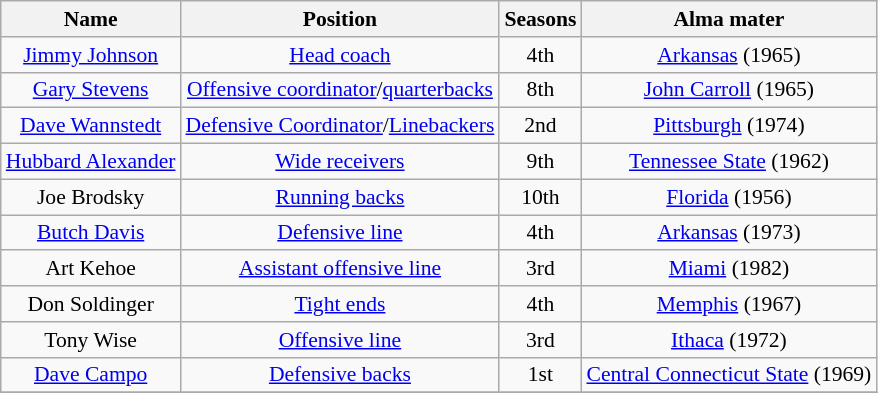<table class="wikitable" border="1" style="font-size:90%;">
<tr>
<th>Name</th>
<th>Position</th>
<th>Seasons</th>
<th>Alma mater</th>
</tr>
<tr style="text-align:center;">
<td><a href='#'>Jimmy Johnson</a></td>
<td><a href='#'>Head coach</a></td>
<td>4th</td>
<td><a href='#'>Arkansas</a> (1965)</td>
</tr>
<tr style="text-align:center;">
<td><a href='#'>Gary Stevens</a></td>
<td><a href='#'>Offensive coordinator</a>/<a href='#'>quarterbacks</a></td>
<td>8th</td>
<td><a href='#'>John Carroll</a> (1965)</td>
</tr>
<tr style="text-align:center;">
<td><a href='#'>Dave Wannstedt</a></td>
<td><a href='#'>Defensive Coordinator</a>/<a href='#'>Linebackers</a></td>
<td>2nd</td>
<td><a href='#'>Pittsburgh</a> (1974)</td>
</tr>
<tr style="text-align:center;">
<td><a href='#'>Hubbard Alexander</a></td>
<td><a href='#'>Wide receivers</a></td>
<td>9th</td>
<td><a href='#'>Tennessee State</a> (1962)</td>
</tr>
<tr style="text-align:center;">
<td>Joe Brodsky</td>
<td><a href='#'>Running backs</a></td>
<td>10th</td>
<td><a href='#'>Florida</a> (1956)</td>
</tr>
<tr style="text-align:center;">
<td><a href='#'>Butch Davis</a></td>
<td><a href='#'>Defensive line</a></td>
<td>4th</td>
<td><a href='#'>Arkansas</a> (1973)</td>
</tr>
<tr style="text-align:center;">
<td>Art Kehoe</td>
<td><a href='#'>Assistant offensive line</a></td>
<td>3rd</td>
<td><a href='#'>Miami</a> (1982)</td>
</tr>
<tr style="text-align:center;">
<td>Don Soldinger</td>
<td><a href='#'>Tight ends</a></td>
<td>4th</td>
<td><a href='#'>Memphis</a> (1967)</td>
</tr>
<tr style="text-align:center;">
<td>Tony Wise</td>
<td><a href='#'>Offensive line</a></td>
<td>3rd</td>
<td><a href='#'>Ithaca</a> (1972)</td>
</tr>
<tr style="text-align:center;">
<td><a href='#'>Dave Campo</a></td>
<td><a href='#'>Defensive backs</a></td>
<td>1st</td>
<td><a href='#'>Central Connecticut State</a> (1969)</td>
</tr>
<tr style="text-align:center;">
</tr>
</table>
